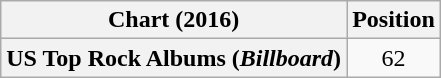<table class="wikitable plainrowheaders" style="text-align:center">
<tr>
<th scope="col">Chart (2016)</th>
<th scope="col">Position</th>
</tr>
<tr>
<th scope="row">US Top Rock Albums (<em>Billboard</em>)</th>
<td>62</td>
</tr>
</table>
